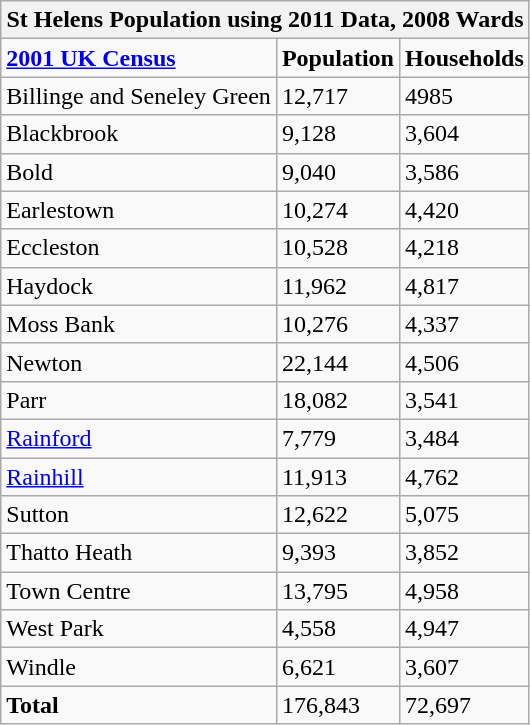<table class="wikitable" style="float: Left" cellspacing="5">
<tr>
<th colspan="4"><strong>St Helens Population using 2011 Data, 2008 Wards</strong></th>
</tr>
<tr>
<td><strong><a href='#'>2001 UK Census</a></strong></td>
<td><strong>Population</strong></td>
<td><strong>Households</strong></td>
</tr>
<tr>
<td>Billinge and Seneley Green</td>
<td>12,717</td>
<td>4985</td>
</tr>
<tr>
<td>Blackbrook</td>
<td>9,128</td>
<td>3,604</td>
</tr>
<tr>
<td>Bold</td>
<td>9,040</td>
<td>3,586</td>
</tr>
<tr>
<td>Earlestown</td>
<td>10,274</td>
<td>4,420</td>
</tr>
<tr>
<td>Eccleston</td>
<td>10,528</td>
<td>4,218</td>
</tr>
<tr>
<td>Haydock</td>
<td>11,962</td>
<td>4,817</td>
</tr>
<tr>
<td>Moss Bank</td>
<td>10,276</td>
<td>4,337</td>
</tr>
<tr>
<td>Newton</td>
<td>22,144</td>
<td>4,506</td>
</tr>
<tr>
<td>Parr</td>
<td>18,082</td>
<td>3,541</td>
</tr>
<tr>
<td><a href='#'>Rainford</a></td>
<td>7,779</td>
<td>3,484</td>
</tr>
<tr>
<td><a href='#'>Rainhill</a></td>
<td>11,913</td>
<td>4,762</td>
</tr>
<tr>
<td>Sutton</td>
<td>12,622</td>
<td>5,075</td>
</tr>
<tr>
<td>Thatto Heath</td>
<td>9,393</td>
<td>3,852</td>
</tr>
<tr>
<td>Town Centre</td>
<td>13,795</td>
<td>4,958</td>
</tr>
<tr>
<td>West Park</td>
<td>4,558</td>
<td>4,947</td>
</tr>
<tr>
<td>Windle</td>
<td>6,621</td>
<td>3,607</td>
</tr>
<tr>
<td><strong>Total</strong></td>
<td>176,843</td>
<td>72,697</td>
</tr>
</table>
